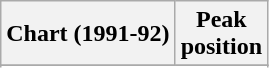<table class="wikitable plainrowheaders">
<tr>
<th>Chart (1991-92)</th>
<th>Peak<br>position</th>
</tr>
<tr>
</tr>
<tr>
</tr>
<tr>
</tr>
<tr>
</tr>
</table>
